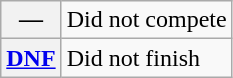<table class="wikitable">
<tr>
<th scope="row">—</th>
<td>Did not compete</td>
</tr>
<tr>
<th scope="row"><a href='#'>DNF</a></th>
<td>Did not finish</td>
</tr>
</table>
